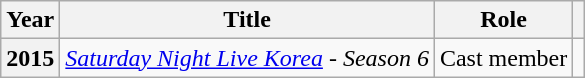<table class="wikitable plainrowheaders">
<tr>
<th scope="col">Year</th>
<th scope="col">Title</th>
<th scope="col">Role</th>
<th scope="col"></th>
</tr>
<tr>
<th scope="row">2015</th>
<td><em><a href='#'>Saturday Night Live Korea</a> - Season 6</em></td>
<td>Cast member</td>
<td style="text-align:center"></td>
</tr>
</table>
